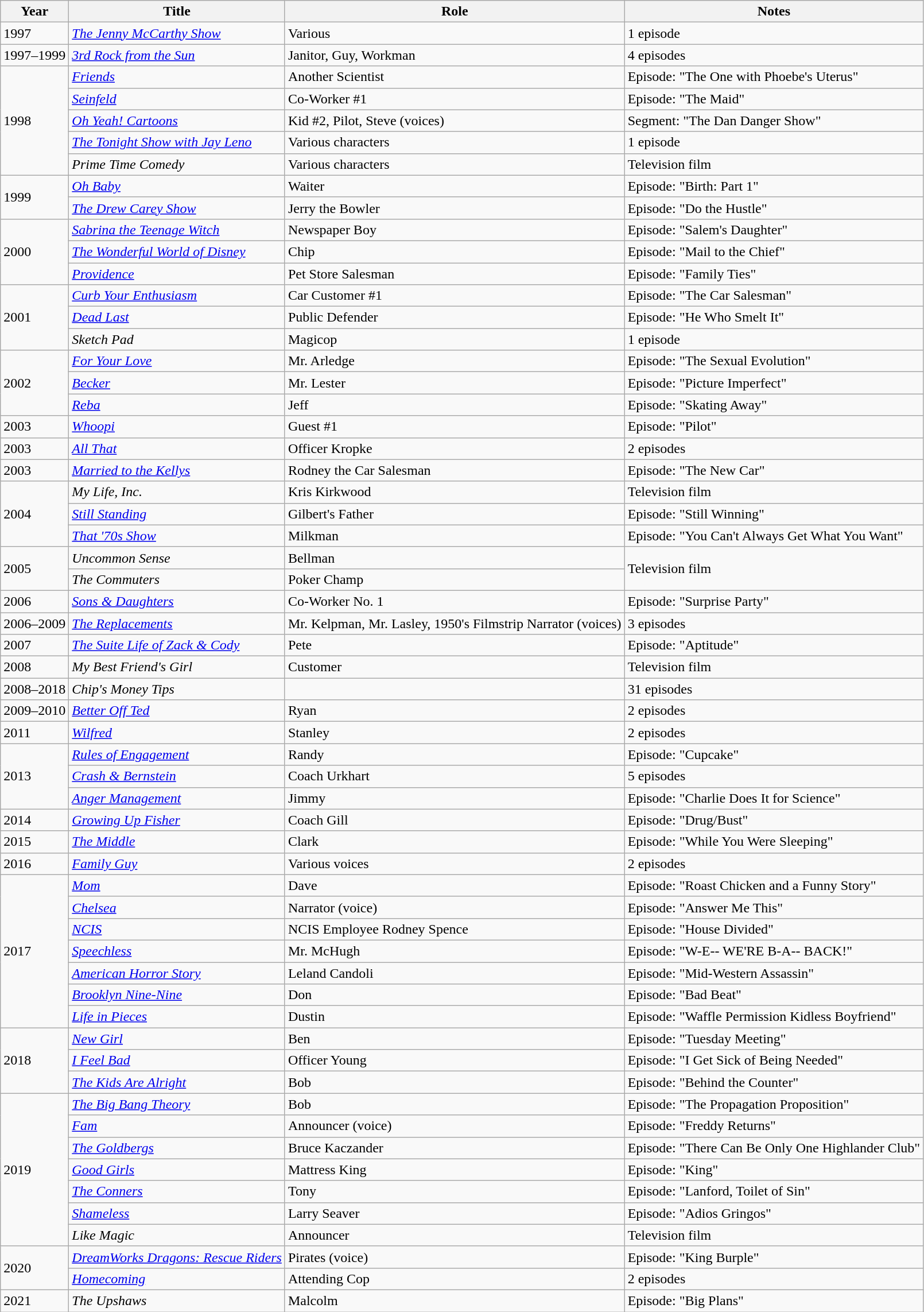<table class="wikitable sortable">
<tr>
<th>Year</th>
<th>Title</th>
<th>Role</th>
<th class="unsortable">Notes</th>
</tr>
<tr>
<td>1997</td>
<td><em><a href='#'>The Jenny McCarthy Show</a></em></td>
<td>Various</td>
<td>1 episode</td>
</tr>
<tr>
<td>1997–1999</td>
<td><em><a href='#'>3rd Rock from the Sun</a></em></td>
<td>Janitor, Guy, Workman</td>
<td>4 episodes</td>
</tr>
<tr>
<td rowspan="5">1998</td>
<td><em><a href='#'>Friends</a></em></td>
<td>Another Scientist</td>
<td>Episode: "The One with Phoebe's Uterus"</td>
</tr>
<tr>
<td><em><a href='#'>Seinfeld</a></em></td>
<td>Co-Worker #1</td>
<td>Episode: "The Maid"</td>
</tr>
<tr>
<td><em><a href='#'>Oh Yeah! Cartoons</a></em></td>
<td>Kid #2, Pilot, Steve (voices)</td>
<td>Segment: "The Dan Danger Show"</td>
</tr>
<tr>
<td><em><a href='#'>The Tonight Show with Jay Leno</a></em></td>
<td>Various characters</td>
<td>1 episode</td>
</tr>
<tr>
<td><em>Prime Time Comedy</em></td>
<td>Various characters</td>
<td>Television film</td>
</tr>
<tr>
<td rowspan="2">1999</td>
<td><em><a href='#'>Oh Baby</a></em></td>
<td>Waiter</td>
<td>Episode: "Birth: Part 1"</td>
</tr>
<tr>
<td><em><a href='#'>The Drew Carey Show</a></em></td>
<td>Jerry the Bowler</td>
<td>Episode: "Do the Hustle"</td>
</tr>
<tr>
<td rowspan="3">2000</td>
<td><em><a href='#'>Sabrina the Teenage Witch</a></em></td>
<td>Newspaper Boy</td>
<td>Episode: "Salem's Daughter"</td>
</tr>
<tr>
<td><em><a href='#'>The Wonderful World of Disney</a></em></td>
<td>Chip</td>
<td>Episode: "Mail to the Chief"</td>
</tr>
<tr>
<td><em><a href='#'>Providence</a></em></td>
<td>Pet Store Salesman</td>
<td>Episode: "Family Ties"</td>
</tr>
<tr>
<td rowspan="3">2001</td>
<td><em><a href='#'>Curb Your Enthusiasm</a></em></td>
<td>Car Customer #1</td>
<td>Episode: "The Car Salesman"</td>
</tr>
<tr>
<td><em><a href='#'>Dead Last</a></em></td>
<td>Public Defender</td>
<td>Episode: "He Who Smelt It"</td>
</tr>
<tr>
<td><em>Sketch Pad</em></td>
<td>Magicop</td>
<td>1 episode</td>
</tr>
<tr>
<td rowspan="3">2002</td>
<td><em><a href='#'>For Your Love</a></em></td>
<td>Mr. Arledge</td>
<td>Episode: "The Sexual Evolution"</td>
</tr>
<tr>
<td><em><a href='#'>Becker</a></em></td>
<td>Mr. Lester</td>
<td>Episode: "Picture Imperfect"</td>
</tr>
<tr>
<td><em><a href='#'>Reba</a></em></td>
<td>Jeff</td>
<td>Episode: "Skating Away"</td>
</tr>
<tr>
<td>2003</td>
<td><em><a href='#'>Whoopi</a></em></td>
<td>Guest #1</td>
<td>Episode: "Pilot"</td>
</tr>
<tr>
<td>2003</td>
<td><em><a href='#'>All That</a></em></td>
<td>Officer Kropke</td>
<td>2 episodes</td>
</tr>
<tr>
<td>2003</td>
<td><em><a href='#'>Married to the Kellys</a></em></td>
<td>Rodney the Car Salesman</td>
<td>Episode: "The New Car"</td>
</tr>
<tr>
<td rowspan="3">2004</td>
<td><em>My Life, Inc.</em></td>
<td>Kris Kirkwood</td>
<td>Television film</td>
</tr>
<tr>
<td><em><a href='#'>Still Standing</a></em></td>
<td>Gilbert's Father</td>
<td>Episode: "Still Winning"</td>
</tr>
<tr>
<td><em><a href='#'>That '70s Show</a></em></td>
<td>Milkman</td>
<td>Episode: "You Can't Always Get What You Want"</td>
</tr>
<tr>
<td rowspan="2">2005</td>
<td><em>Uncommon Sense</em></td>
<td>Bellman</td>
<td rowspan="2">Television film</td>
</tr>
<tr>
<td><em>The Commuters</em></td>
<td>Poker Champ</td>
</tr>
<tr>
<td>2006</td>
<td><em><a href='#'>Sons & Daughters</a></em></td>
<td>Co-Worker No. 1</td>
<td>Episode: "Surprise Party"</td>
</tr>
<tr>
<td>2006–2009</td>
<td><em><a href='#'>The Replacements</a></em></td>
<td>Mr. Kelpman, Mr. Lasley, 1950's Filmstrip Narrator (voices)</td>
<td>3 episodes</td>
</tr>
<tr>
<td>2007</td>
<td><em><a href='#'>The Suite Life of Zack & Cody</a></em></td>
<td>Pete</td>
<td>Episode: "Aptitude"</td>
</tr>
<tr>
<td>2008</td>
<td><em>My Best Friend's Girl </em></td>
<td>Customer</td>
<td>Television film</td>
</tr>
<tr>
<td>2008–2018</td>
<td><em>Chip's Money Tips</em></td>
<td></td>
<td>31 episodes</td>
</tr>
<tr>
<td>2009–2010</td>
<td><em><a href='#'>Better Off Ted</a></em></td>
<td>Ryan</td>
<td>2 episodes</td>
</tr>
<tr>
<td>2011</td>
<td><em><a href='#'>Wilfred</a></em></td>
<td>Stanley</td>
<td>2 episodes</td>
</tr>
<tr>
<td rowspan="3">2013</td>
<td><em><a href='#'>Rules of Engagement</a></em></td>
<td>Randy</td>
<td>Episode: "Cupcake"</td>
</tr>
<tr>
<td><em><a href='#'>Crash & Bernstein</a></em></td>
<td>Coach Urkhart</td>
<td>5 episodes</td>
</tr>
<tr>
<td><em><a href='#'>Anger Management</a></em></td>
<td>Jimmy</td>
<td>Episode: "Charlie Does It for Science"</td>
</tr>
<tr>
<td>2014</td>
<td><em><a href='#'>Growing Up Fisher</a></em></td>
<td>Coach Gill</td>
<td>Episode: "Drug/Bust"</td>
</tr>
<tr>
<td>2015</td>
<td><em><a href='#'>The Middle</a></em></td>
<td>Clark</td>
<td>Episode: "While You Were Sleeping"</td>
</tr>
<tr>
<td>2016</td>
<td><em><a href='#'>Family Guy</a></em></td>
<td>Various voices</td>
<td>2 episodes</td>
</tr>
<tr>
<td rowspan="7">2017</td>
<td><em><a href='#'>Mom</a></em></td>
<td>Dave</td>
<td>Episode: "Roast Chicken and a Funny Story"</td>
</tr>
<tr>
<td><em><a href='#'>Chelsea</a></em></td>
<td>Narrator (voice)</td>
<td>Episode: "Answer Me This"</td>
</tr>
<tr>
<td><em><a href='#'>NCIS</a></em></td>
<td>NCIS Employee Rodney Spence</td>
<td>Episode: "House Divided"</td>
</tr>
<tr>
<td><em><a href='#'>Speechless</a></em></td>
<td>Mr. McHugh</td>
<td>Episode: "W-E-- WE'RE B-A-- BACK!"</td>
</tr>
<tr>
<td><em><a href='#'>American Horror Story</a></em></td>
<td>Leland Candoli</td>
<td>Episode: "Mid-Western Assassin"</td>
</tr>
<tr>
<td><em><a href='#'>Brooklyn Nine-Nine</a></em></td>
<td>Don</td>
<td>Episode: "Bad Beat"</td>
</tr>
<tr>
<td><em><a href='#'>Life in Pieces</a></em></td>
<td>Dustin</td>
<td>Episode: "Waffle Permission Kidless Boyfriend"</td>
</tr>
<tr>
<td rowspan="3">2018</td>
<td><em><a href='#'>New Girl</a></em></td>
<td>Ben</td>
<td>Episode: "Tuesday Meeting"</td>
</tr>
<tr>
<td><em><a href='#'>I Feel Bad</a></em></td>
<td>Officer Young</td>
<td>Episode: "I Get Sick of Being Needed"</td>
</tr>
<tr>
<td><em><a href='#'>The Kids Are Alright</a></em></td>
<td>Bob</td>
<td>Episode: "Behind the Counter"</td>
</tr>
<tr>
<td rowspan="7">2019</td>
<td><em><a href='#'>The Big Bang Theory</a></em></td>
<td>Bob</td>
<td>Episode: "The Propagation Proposition"</td>
</tr>
<tr>
<td><em><a href='#'>Fam</a></em></td>
<td>Announcer (voice)</td>
<td>Episode: "Freddy Returns"</td>
</tr>
<tr>
<td><em><a href='#'>The Goldbergs</a></em></td>
<td>Bruce Kaczander</td>
<td>Episode: "There Can Be Only One Highlander Club"</td>
</tr>
<tr>
<td><em><a href='#'>Good Girls</a></em></td>
<td>Mattress King</td>
<td>Episode: "King"</td>
</tr>
<tr>
<td><em><a href='#'>The Conners</a></em></td>
<td>Tony</td>
<td>Episode: "Lanford, Toilet of Sin"</td>
</tr>
<tr>
<td><em><a href='#'>Shameless</a></em></td>
<td>Larry Seaver</td>
<td>Episode: "Adios Gringos"</td>
</tr>
<tr>
<td><em>Like Magic</em></td>
<td>Announcer</td>
<td>Television film</td>
</tr>
<tr>
<td rowspan="2">2020</td>
<td><em><a href='#'>DreamWorks Dragons: Rescue Riders</a></em></td>
<td>Pirates (voice)</td>
<td>Episode: "King Burple"</td>
</tr>
<tr>
<td><em><a href='#'>Homecoming</a></em></td>
<td>Attending Cop</td>
<td>2 episodes</td>
</tr>
<tr>
<td>2021</td>
<td><em>The Upshaws</em></td>
<td>Malcolm</td>
<td>Episode: "Big Plans"</td>
</tr>
</table>
